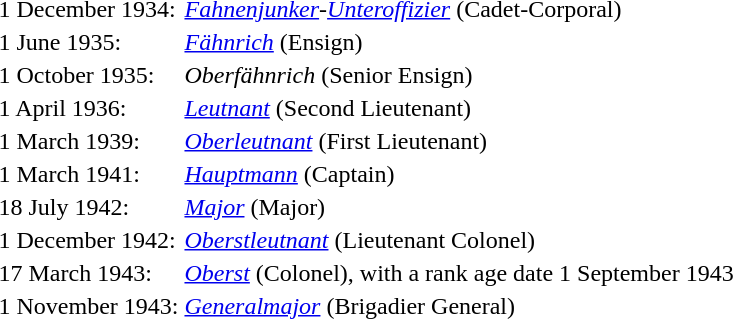<table>
<tr>
<td>1 December 1934:</td>
<td><em><a href='#'>Fahnenjunker</a></em>-<em><a href='#'>Unteroffizier</a></em> (Cadet-Corporal)</td>
</tr>
<tr>
<td>1 June 1935:</td>
<td><em><a href='#'>Fähnrich</a></em> (Ensign)</td>
</tr>
<tr>
<td>1 October 1935:</td>
<td><em>Oberfähnrich</em> (Senior Ensign)</td>
</tr>
<tr>
<td>1 April 1936:</td>
<td><em><a href='#'>Leutnant</a></em> (Second Lieutenant)</td>
</tr>
<tr>
<td>1 March 1939:</td>
<td><em><a href='#'>Oberleutnant</a></em> (First Lieutenant)</td>
</tr>
<tr>
<td>1 March 1941:</td>
<td><em><a href='#'>Hauptmann</a></em> (Captain)</td>
</tr>
<tr>
<td>18 July 1942:</td>
<td><em><a href='#'>Major</a></em> (Major)</td>
</tr>
<tr>
<td>1 December 1942:</td>
<td><em><a href='#'>Oberstleutnant</a></em> (Lieutenant Colonel)</td>
</tr>
<tr>
<td>17 March 1943:</td>
<td><em><a href='#'>Oberst</a></em> (Colonel), with a rank age date 1 September 1943</td>
</tr>
<tr>
<td>1 November 1943:</td>
<td><em><a href='#'>Generalmajor</a></em> (Brigadier General)</td>
</tr>
</table>
